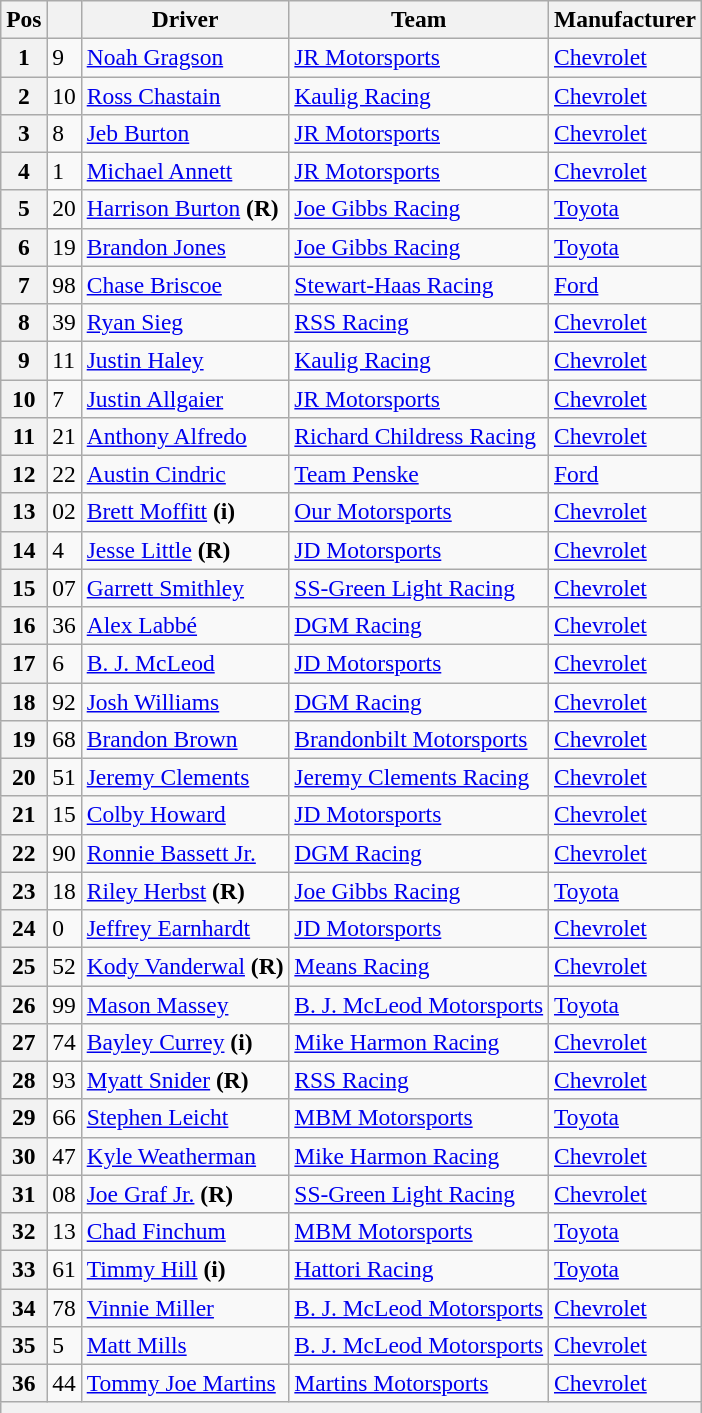<table class="wikitable" style="font-size:98%">
<tr>
<th>Pos</th>
<th></th>
<th>Driver</th>
<th>Team</th>
<th>Manufacturer</th>
</tr>
<tr>
<th>1</th>
<td>9</td>
<td><a href='#'>Noah Gragson</a></td>
<td><a href='#'>JR Motorsports</a></td>
<td><a href='#'>Chevrolet</a></td>
</tr>
<tr>
<th>2</th>
<td>10</td>
<td><a href='#'>Ross Chastain</a></td>
<td><a href='#'>Kaulig Racing</a></td>
<td><a href='#'>Chevrolet</a></td>
</tr>
<tr>
<th>3</th>
<td>8</td>
<td><a href='#'>Jeb Burton</a></td>
<td><a href='#'>JR Motorsports</a></td>
<td><a href='#'>Chevrolet</a></td>
</tr>
<tr>
<th>4</th>
<td>1</td>
<td><a href='#'>Michael Annett</a></td>
<td><a href='#'>JR Motorsports</a></td>
<td><a href='#'>Chevrolet</a></td>
</tr>
<tr>
<th>5</th>
<td>20</td>
<td><a href='#'>Harrison Burton</a> <strong>(R)</strong></td>
<td><a href='#'>Joe Gibbs Racing</a></td>
<td><a href='#'>Toyota</a></td>
</tr>
<tr>
<th>6</th>
<td>19</td>
<td><a href='#'>Brandon Jones</a></td>
<td><a href='#'>Joe Gibbs Racing</a></td>
<td><a href='#'>Toyota</a></td>
</tr>
<tr>
<th>7</th>
<td>98</td>
<td><a href='#'>Chase Briscoe</a></td>
<td><a href='#'>Stewart-Haas Racing</a></td>
<td><a href='#'>Ford</a></td>
</tr>
<tr>
<th>8</th>
<td>39</td>
<td><a href='#'>Ryan Sieg</a></td>
<td><a href='#'>RSS Racing</a></td>
<td><a href='#'>Chevrolet</a></td>
</tr>
<tr>
<th>9</th>
<td>11</td>
<td><a href='#'>Justin Haley</a></td>
<td><a href='#'>Kaulig Racing</a></td>
<td><a href='#'>Chevrolet</a></td>
</tr>
<tr>
<th>10</th>
<td>7</td>
<td><a href='#'>Justin Allgaier</a></td>
<td><a href='#'>JR Motorsports</a></td>
<td><a href='#'>Chevrolet</a></td>
</tr>
<tr>
<th>11</th>
<td>21</td>
<td><a href='#'>Anthony Alfredo</a></td>
<td><a href='#'>Richard Childress Racing</a></td>
<td><a href='#'>Chevrolet</a></td>
</tr>
<tr>
<th>12</th>
<td>22</td>
<td><a href='#'>Austin Cindric</a></td>
<td><a href='#'>Team Penske</a></td>
<td><a href='#'>Ford</a></td>
</tr>
<tr>
<th>13</th>
<td>02</td>
<td><a href='#'>Brett Moffitt</a> <strong>(i)</strong></td>
<td><a href='#'>Our Motorsports</a></td>
<td><a href='#'>Chevrolet</a></td>
</tr>
<tr>
<th>14</th>
<td>4</td>
<td><a href='#'>Jesse Little</a> <strong>(R)</strong></td>
<td><a href='#'>JD Motorsports</a></td>
<td><a href='#'>Chevrolet</a></td>
</tr>
<tr>
<th>15</th>
<td>07</td>
<td><a href='#'>Garrett Smithley</a></td>
<td><a href='#'>SS-Green Light Racing</a></td>
<td><a href='#'>Chevrolet</a></td>
</tr>
<tr>
<th>16</th>
<td>36</td>
<td><a href='#'>Alex Labbé</a></td>
<td><a href='#'>DGM Racing</a></td>
<td><a href='#'>Chevrolet</a></td>
</tr>
<tr>
<th>17</th>
<td>6</td>
<td><a href='#'>B. J. McLeod</a></td>
<td><a href='#'>JD Motorsports</a></td>
<td><a href='#'>Chevrolet</a></td>
</tr>
<tr>
<th>18</th>
<td>92</td>
<td><a href='#'>Josh Williams</a></td>
<td><a href='#'>DGM Racing</a></td>
<td><a href='#'>Chevrolet</a></td>
</tr>
<tr>
<th>19</th>
<td>68</td>
<td><a href='#'>Brandon Brown</a></td>
<td><a href='#'>Brandonbilt Motorsports</a></td>
<td><a href='#'>Chevrolet</a></td>
</tr>
<tr>
<th>20</th>
<td>51</td>
<td><a href='#'>Jeremy Clements</a></td>
<td><a href='#'>Jeremy Clements Racing</a></td>
<td><a href='#'>Chevrolet</a></td>
</tr>
<tr>
<th>21</th>
<td>15</td>
<td><a href='#'>Colby Howard</a></td>
<td><a href='#'>JD Motorsports</a></td>
<td><a href='#'>Chevrolet</a></td>
</tr>
<tr>
<th>22</th>
<td>90</td>
<td><a href='#'>Ronnie Bassett Jr.</a></td>
<td><a href='#'>DGM Racing</a></td>
<td><a href='#'>Chevrolet</a></td>
</tr>
<tr>
<th>23</th>
<td>18</td>
<td><a href='#'>Riley Herbst</a> <strong>(R)</strong></td>
<td><a href='#'>Joe Gibbs Racing</a></td>
<td><a href='#'>Toyota</a></td>
</tr>
<tr>
<th>24</th>
<td>0</td>
<td><a href='#'>Jeffrey Earnhardt</a></td>
<td><a href='#'>JD Motorsports</a></td>
<td><a href='#'>Chevrolet</a></td>
</tr>
<tr>
<th>25</th>
<td>52</td>
<td><a href='#'>Kody Vanderwal</a> <strong>(R)</strong></td>
<td><a href='#'>Means Racing</a></td>
<td><a href='#'>Chevrolet</a></td>
</tr>
<tr>
<th>26</th>
<td>99</td>
<td><a href='#'>Mason Massey</a></td>
<td><a href='#'>B. J. McLeod Motorsports</a></td>
<td><a href='#'>Toyota</a></td>
</tr>
<tr>
<th>27</th>
<td>74</td>
<td><a href='#'>Bayley Currey</a> <strong>(i)</strong></td>
<td><a href='#'>Mike Harmon Racing</a></td>
<td><a href='#'>Chevrolet</a></td>
</tr>
<tr>
<th>28</th>
<td>93</td>
<td><a href='#'>Myatt Snider</a> <strong>(R)</strong></td>
<td><a href='#'>RSS Racing</a></td>
<td><a href='#'>Chevrolet</a></td>
</tr>
<tr>
<th>29</th>
<td>66</td>
<td><a href='#'>Stephen Leicht</a></td>
<td><a href='#'>MBM Motorsports</a></td>
<td><a href='#'>Toyota</a></td>
</tr>
<tr>
<th>30</th>
<td>47</td>
<td><a href='#'>Kyle Weatherman</a></td>
<td><a href='#'>Mike Harmon Racing</a></td>
<td><a href='#'>Chevrolet</a></td>
</tr>
<tr>
<th>31</th>
<td>08</td>
<td><a href='#'>Joe Graf Jr.</a> <strong>(R)</strong></td>
<td><a href='#'>SS-Green Light Racing</a></td>
<td><a href='#'>Chevrolet</a></td>
</tr>
<tr>
<th>32</th>
<td>13</td>
<td><a href='#'>Chad Finchum</a></td>
<td><a href='#'>MBM Motorsports</a></td>
<td><a href='#'>Toyota</a></td>
</tr>
<tr>
<th>33</th>
<td>61</td>
<td><a href='#'>Timmy Hill</a> <strong>(i)</strong></td>
<td><a href='#'>Hattori Racing</a></td>
<td><a href='#'>Toyota</a></td>
</tr>
<tr>
<th>34</th>
<td>78</td>
<td><a href='#'>Vinnie Miller</a></td>
<td><a href='#'>B. J. McLeod Motorsports</a></td>
<td><a href='#'>Chevrolet</a></td>
</tr>
<tr>
<th>35</th>
<td>5</td>
<td><a href='#'>Matt Mills</a></td>
<td><a href='#'>B. J. McLeod Motorsports</a></td>
<td><a href='#'>Chevrolet</a></td>
</tr>
<tr>
<th>36</th>
<td>44</td>
<td><a href='#'>Tommy Joe Martins</a></td>
<td><a href='#'>Martins Motorsports</a></td>
<td><a href='#'>Chevrolet</a></td>
</tr>
<tr>
<th colspan="5"></th>
</tr>
<tr>
</tr>
</table>
